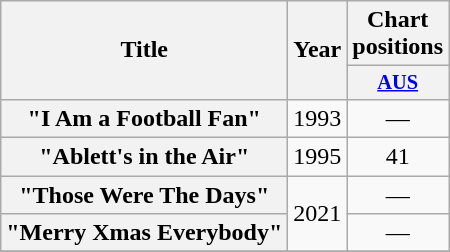<table class="wikitable plainrowheaders" style="text-align:center;">
<tr>
<th rowspan="2">Title</th>
<th rowspan="2">Year</th>
<th colspan="1">Chart positions</th>
</tr>
<tr>
<th scope="col" style="width:3em;font-size:85%;"><a href='#'>AUS</a><br></th>
</tr>
<tr>
<th scope="row">"I Am a Football Fan"</th>
<td>1993</td>
<td>—</td>
</tr>
<tr>
<th scope="row">"Ablett's in the Air"</th>
<td>1995</td>
<td>41</td>
</tr>
<tr>
<th scope="row">"Those Were The Days"</th>
<td rowspan="2">2021</td>
<td>—</td>
</tr>
<tr>
<th scope="row">"Merry Xmas Everybody"</th>
<td>—</td>
</tr>
<tr>
</tr>
</table>
